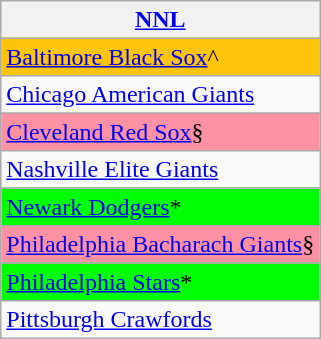<table class="wikitable" style="font-size:100%;line-height:1.1;">
<tr>
<th><a href='#'>NNL</a></th>
</tr>
<tr>
<td style="background-color: #FFC40C;"><a href='#'>Baltimore Black Sox</a>^</td>
</tr>
<tr>
<td><a href='#'>Chicago American Giants</a></td>
</tr>
<tr>
<td style="background-color: #FF91A4;"><a href='#'>Cleveland Red Sox</a>§</td>
</tr>
<tr>
<td><a href='#'>Nashville Elite Giants</a></td>
</tr>
<tr>
<td style="background-color: #00FF00;"><a href='#'>Newark Dodgers</a>*</td>
</tr>
<tr>
<td style="background-color: #FF91A4;"><a href='#'>Philadelphia Bacharach Giants</a>§</td>
</tr>
<tr>
<td style="background-color: #00FF00;"><a href='#'>Philadelphia Stars</a>*</td>
</tr>
<tr>
<td><a href='#'>Pittsburgh Crawfords</a></td>
</tr>
</table>
